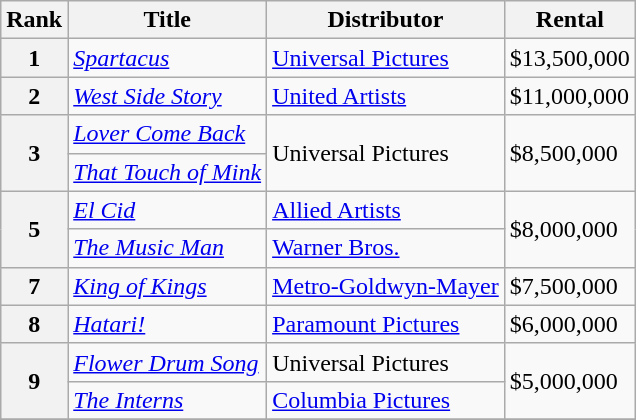<table class="wikitable sortable" style="margin:auto; margin:auto;">
<tr>
<th>Rank</th>
<th>Title</th>
<th>Distributor</th>
<th>Rental</th>
</tr>
<tr>
<th style="text-align:center;">1</th>
<td><em><a href='#'>Spartacus</a></em></td>
<td><a href='#'>Universal Pictures</a></td>
<td>$13,500,000</td>
</tr>
<tr>
<th style="text-align:center;">2</th>
<td><em><a href='#'>West Side Story</a></em></td>
<td><a href='#'>United Artists</a></td>
<td>$11,000,000</td>
</tr>
<tr>
<th rowspan="2" style="text-align:center;">3</th>
<td><em><a href='#'>Lover Come Back</a></em></td>
<td rowspan="2">Universal Pictures</td>
<td rowspan="2">$8,500,000</td>
</tr>
<tr>
<td><em><a href='#'>That Touch of Mink</a></em></td>
</tr>
<tr>
<th rowspan="2" style="text-align:center;">5</th>
<td><em><a href='#'>El Cid</a></em></td>
<td><a href='#'>Allied Artists</a></td>
<td rowspan="2">$8,000,000</td>
</tr>
<tr>
<td><em><a href='#'>The Music Man</a></em></td>
<td><a href='#'>Warner Bros.</a></td>
</tr>
<tr>
<th style="text-align:center;">7</th>
<td><em><a href='#'>King of Kings</a></em></td>
<td><a href='#'>Metro-Goldwyn-Mayer</a></td>
<td>$7,500,000</td>
</tr>
<tr>
<th style="text-align:center;">8</th>
<td><em><a href='#'>Hatari!</a></em></td>
<td><a href='#'>Paramount Pictures</a></td>
<td>$6,000,000</td>
</tr>
<tr>
<th rowspan="2" style="text-align:center;">9</th>
<td><em><a href='#'>Flower Drum Song</a></em></td>
<td>Universal Pictures</td>
<td rowspan="2">$5,000,000</td>
</tr>
<tr>
<td><em><a href='#'>The Interns</a></em></td>
<td><a href='#'>Columbia Pictures</a></td>
</tr>
<tr>
</tr>
</table>
